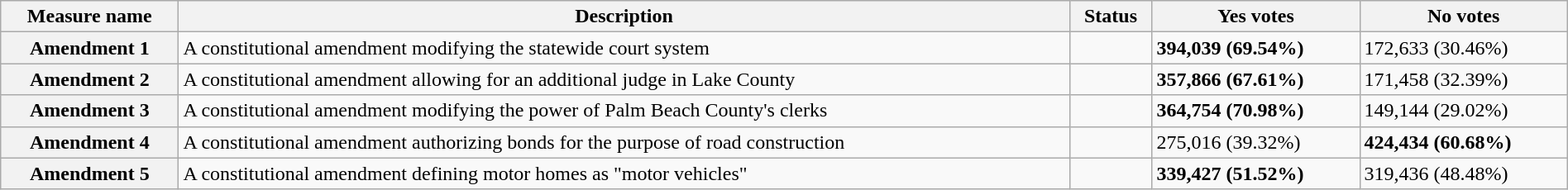<table class="wikitable sortable plainrowheaders" style="width:100%">
<tr>
<th scope="col">Measure name</th>
<th class="unsortable" scope="col">Description</th>
<th scope="col">Status</th>
<th scope="col">Yes votes</th>
<th scope="col">No votes</th>
</tr>
<tr>
<th scope="row">Amendment 1</th>
<td>A constitutional amendment modifying the statewide court system</td>
<td></td>
<td><strong>394,039 (69.54%)</strong></td>
<td>172,633 (30.46%)</td>
</tr>
<tr>
<th scope="row">Amendment 2</th>
<td>A constitutional amendment allowing for an additional judge in Lake County</td>
<td></td>
<td><strong>357,866 (67.61%)</strong></td>
<td>171,458 (32.39%)</td>
</tr>
<tr>
<th scope="row">Amendment 3</th>
<td>A constitutional amendment modifying the power of Palm Beach County's clerks</td>
<td></td>
<td><strong>364,754 (70.98%)</strong></td>
<td>149,144 (29.02%)</td>
</tr>
<tr>
<th scope="row">Amendment 4</th>
<td>A constitutional amendment authorizing bonds for the purpose of road construction</td>
<td></td>
<td>275,016 (39.32%)</td>
<td><strong>424,434 (60.68%)</strong></td>
</tr>
<tr>
<th scope="row">Amendment 5</th>
<td>A constitutional amendment defining motor homes as "motor vehicles"</td>
<td></td>
<td><strong>339,427 (51.52%)</strong></td>
<td>319,436 (48.48%)</td>
</tr>
</table>
